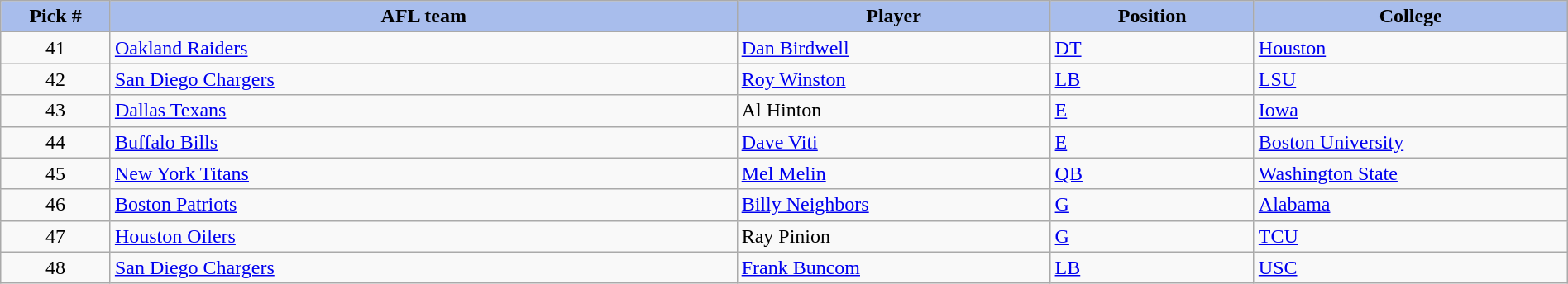<table class="wikitable sortable sortable" style="width: 100%">
<tr>
<th style="background:#A8BDEC;" width=7%>Pick #</th>
<th width=40% style="background:#A8BDEC;">AFL team</th>
<th width=20% style="background:#A8BDEC;">Player</th>
<th width=13% style="background:#A8BDEC;">Position</th>
<th style="background:#A8BDEC;">College</th>
</tr>
<tr>
<td align="center">41</td>
<td><a href='#'>Oakland Raiders</a></td>
<td><a href='#'>Dan Birdwell</a></td>
<td><a href='#'>DT</a></td>
<td><a href='#'>Houston</a></td>
</tr>
<tr>
<td align="center">42</td>
<td><a href='#'>San Diego Chargers</a></td>
<td><a href='#'>Roy Winston</a></td>
<td><a href='#'>LB</a></td>
<td><a href='#'>LSU</a></td>
</tr>
<tr>
<td align="center">43</td>
<td><a href='#'>Dallas Texans</a></td>
<td>Al Hinton</td>
<td><a href='#'>E</a></td>
<td><a href='#'>Iowa</a></td>
</tr>
<tr>
<td align="center">44</td>
<td><a href='#'>Buffalo Bills</a></td>
<td><a href='#'>Dave Viti</a></td>
<td><a href='#'>E</a></td>
<td><a href='#'>Boston University</a></td>
</tr>
<tr>
<td align="center">45</td>
<td><a href='#'>New York Titans</a></td>
<td><a href='#'>Mel Melin</a></td>
<td><a href='#'>QB</a></td>
<td><a href='#'>Washington State</a></td>
</tr>
<tr>
<td align="center">46</td>
<td><a href='#'>Boston Patriots</a></td>
<td><a href='#'>Billy Neighbors</a></td>
<td><a href='#'>G</a></td>
<td><a href='#'>Alabama</a></td>
</tr>
<tr>
<td align="center">47</td>
<td><a href='#'>Houston Oilers</a></td>
<td>Ray Pinion</td>
<td><a href='#'>G</a></td>
<td><a href='#'>TCU</a></td>
</tr>
<tr>
<td align="center">48</td>
<td><a href='#'>San Diego Chargers</a></td>
<td><a href='#'>Frank Buncom</a></td>
<td><a href='#'>LB</a></td>
<td><a href='#'>USC</a></td>
</tr>
</table>
